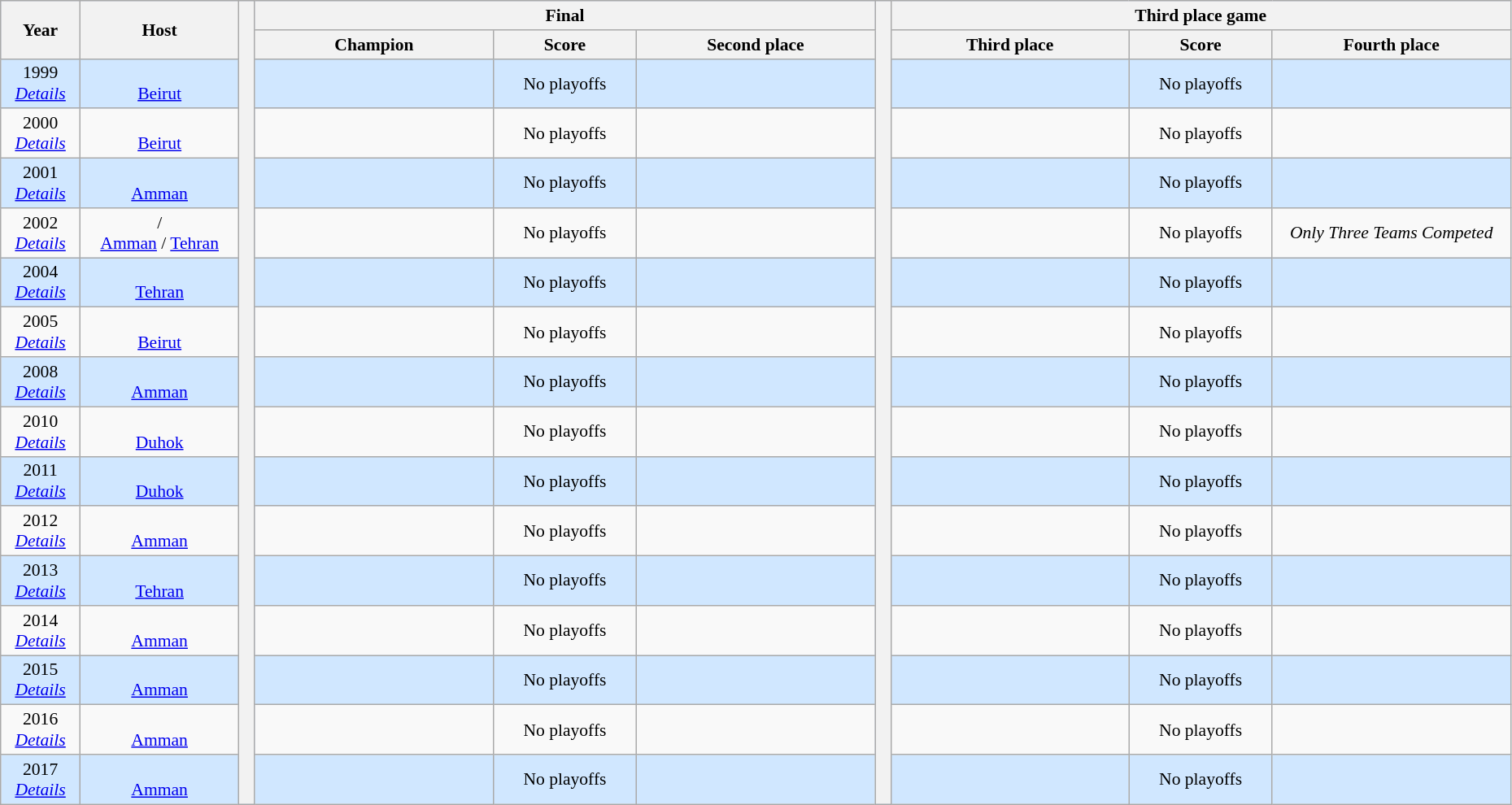<table class="wikitable" style="font-size:90%; width: 98%; text-align: center;">
<tr bgcolor=#C1D8FF>
<th rowspan=2 width=5%>Year</th>
<th rowspan=2 width=10%>Host</th>
<th width=1% rowspan=17 bgcolor=ffffff></th>
<th colspan=3>Final</th>
<th width=1% rowspan=17 bgcolor=ffffff></th>
<th colspan=3>Third place game</th>
</tr>
<tr bgcolor=#EFEFEF>
<th width=15%>Champion</th>
<th width=9%>Score</th>
<th width=15%>Second place</th>
<th width=15%>Third place</th>
<th width=9%>Score</th>
<th width=15%>Fourth place</th>
</tr>
<tr bgcolor=#D0E7FF>
<td>1999<br><em><a href='#'>Details</a></em></td>
<td><br><a href='#'>Beirut</a></td>
<td><strong></strong></td>
<td><span>No playoffs</span></td>
<td></td>
<td></td>
<td><span>No playoffs</span></td>
<td></td>
</tr>
<tr>
<td>2000<br><em><a href='#'>Details</a></em></td>
<td><br><a href='#'>Beirut</a></td>
<td><strong></strong></td>
<td><span>No playoffs</span></td>
<td></td>
<td></td>
<td><span>No playoffs</span></td>
<td></td>
</tr>
<tr bgcolor=#D0E7FF>
<td>2001<br><em><a href='#'>Details</a></em></td>
<td><br><a href='#'>Amman</a></td>
<td><strong></strong></td>
<td><span>No playoffs</span></td>
<td></td>
<td></td>
<td><span>No playoffs</span></td>
<td></td>
</tr>
<tr>
<td>2002<br><em><a href='#'>Details</a></em></td>
<td> / <br><a href='#'>Amman</a> / <a href='#'>Tehran</a></td>
<td><strong></strong></td>
<td><span>No playoffs</span></td>
<td></td>
<td></td>
<td><span>No playoffs</span></td>
<td><em>Only Three Teams Competed</em></td>
</tr>
<tr bgcolor=#D0E7FF>
<td>2004<br><em><a href='#'>Details</a></em></td>
<td><br><a href='#'>Tehran</a></td>
<td><strong></strong></td>
<td><span>No playoffs</span></td>
<td></td>
<td></td>
<td><span>No playoffs</span></td>
<td></td>
</tr>
<tr>
<td>2005<br><em><a href='#'>Details</a></em></td>
<td><br><a href='#'>Beirut</a></td>
<td><strong></strong></td>
<td><span>No playoffs</span></td>
<td></td>
<td></td>
<td><span>No playoffs</span></td>
<td></td>
</tr>
<tr bgcolor=#D0E7FF>
<td>2008<br><em><a href='#'>Details</a></em></td>
<td><br><a href='#'>Amman</a></td>
<td><strong></strong></td>
<td><span>No playoffs</span></td>
<td></td>
<td></td>
<td><span>No playoffs</span></td>
<td></td>
</tr>
<tr>
<td>2010<br><em><a href='#'>Details</a></em></td>
<td><br><a href='#'>Duhok</a></td>
<td><strong></strong></td>
<td><span>No playoffs</span></td>
<td></td>
<td></td>
<td><span>No playoffs</span></td>
<td></td>
</tr>
<tr bgcolor=#D0E7FF>
<td>2011<br><em><a href='#'>Details</a></em></td>
<td><br><a href='#'>Duhok</a></td>
<td><strong></strong></td>
<td><span>No playoffs</span></td>
<td></td>
<td></td>
<td><span>No playoffs</span></td>
<td></td>
</tr>
<tr>
<td>2012<br><em><a href='#'>Details</a></em></td>
<td><br><a href='#'>Amman</a></td>
<td><strong></strong></td>
<td><span>No playoffs</span></td>
<td></td>
<td></td>
<td><span>No playoffs</span></td>
<td></td>
</tr>
<tr bgcolor=#D0E7FF>
<td>2013<br><em><a href='#'>Details</a></em></td>
<td><br><a href='#'>Tehran</a></td>
<td><strong></strong></td>
<td><span>No playoffs</span></td>
<td></td>
<td></td>
<td><span>No playoffs</span></td>
<td></td>
</tr>
<tr>
<td>2014<br><em><a href='#'>Details</a></em></td>
<td><br><a href='#'>Amman</a></td>
<td><strong></strong></td>
<td><span>No playoffs</span></td>
<td></td>
<td></td>
<td><span>No playoffs</span></td>
<td></td>
</tr>
<tr bgcolor=#D0E7FF>
<td>2015<br><em><a href='#'>Details</a></em></td>
<td><br><a href='#'>Amman</a></td>
<td><strong></strong></td>
<td><span>No playoffs</span></td>
<td></td>
<td></td>
<td><span>No playoffs</span></td>
<td></td>
</tr>
<tr>
<td>2016<br><em><a href='#'>Details</a></em></td>
<td><br><a href='#'>Amman</a></td>
<td><strong></strong></td>
<td><span>No playoffs</span></td>
<td></td>
<td></td>
<td><span>No playoffs</span></td>
<td></td>
</tr>
<tr bgcolor=#D0E7FF>
<td>2017<br><em><a href='#'>Details</a></em></td>
<td><br><a href='#'>Amman</a></td>
<td><strong></strong></td>
<td><span>No playoffs</span></td>
<td></td>
<td></td>
<td><span>No playoffs</span></td>
<td></td>
</tr>
</table>
